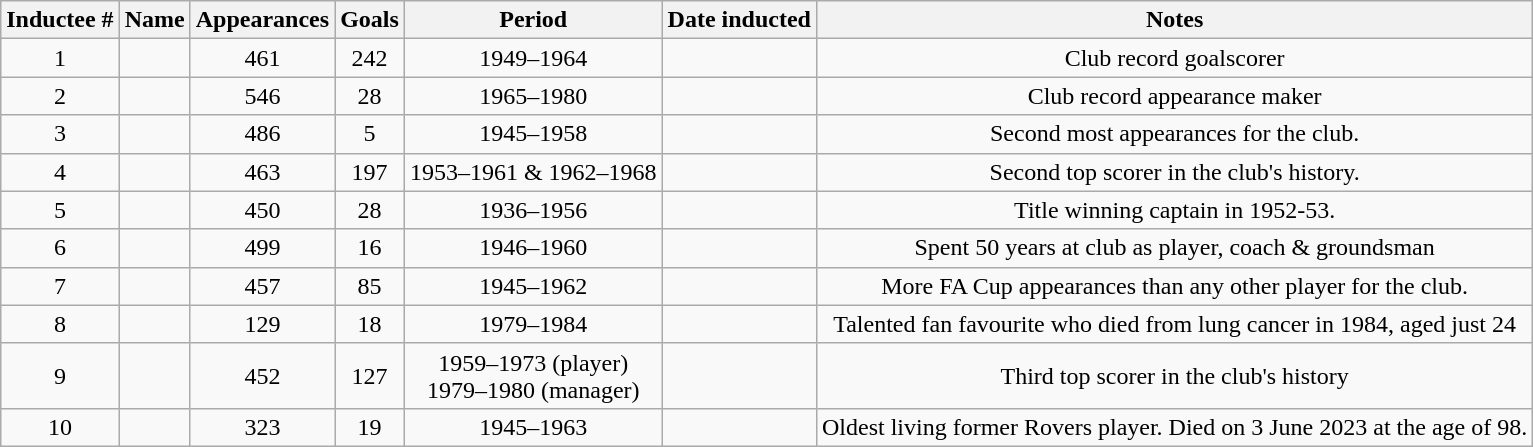<table class="wikitable sortable" style="text-align:center;">
<tr>
<th>Inductee #</th>
<th>Name</th>
<th>Appearances</th>
<th>Goals</th>
<th>Period</th>
<th>Date inducted</th>
<th class=unsortable>Notes</th>
</tr>
<tr>
<td>1</td>
<td style="text-align:left;"></td>
<td>461</td>
<td>242</td>
<td>1949–1964</td>
<td></td>
<td>Club record goalscorer</td>
</tr>
<tr>
<td>2</td>
<td style="text-align:left;"></td>
<td>546</td>
<td>28</td>
<td>1965–1980</td>
<td></td>
<td>Club record appearance maker</td>
</tr>
<tr>
<td>3</td>
<td style="text-align:left;"></td>
<td>486</td>
<td>5</td>
<td>1945–1958</td>
<td></td>
<td>Second most appearances for the club.</td>
</tr>
<tr>
<td>4</td>
<td style="text-align:left;"></td>
<td>463</td>
<td>197</td>
<td>1953–1961 & 1962–1968</td>
<td></td>
<td>Second top scorer in the club's history.</td>
</tr>
<tr>
<td>5</td>
<td style="text-align:left;"></td>
<td>450</td>
<td>28</td>
<td>1936–1956</td>
<td></td>
<td>Title winning captain in 1952-53.</td>
</tr>
<tr>
<td>6</td>
<td style="text-align:left;"></td>
<td>499</td>
<td>16</td>
<td>1946–1960</td>
<td></td>
<td>Spent 50 years at club as player, coach & groundsman</td>
</tr>
<tr>
<td>7</td>
<td style="text-align:left;"></td>
<td>457</td>
<td>85</td>
<td>1945–1962</td>
<td></td>
<td>More FA Cup appearances than any other player for the club.</td>
</tr>
<tr>
<td>8</td>
<td style="text-align:left;"></td>
<td>129</td>
<td>18</td>
<td>1979–1984</td>
<td></td>
<td>Talented fan favourite who died from lung cancer in 1984, aged just 24</td>
</tr>
<tr>
<td>9</td>
<td style="text-align:left;"></td>
<td>452</td>
<td>127</td>
<td>1959–1973 (player)<br>1979–1980 (manager)</td>
<td></td>
<td>Third top scorer in the club's history</td>
</tr>
<tr>
<td>10</td>
<td style="text-align:left;"></td>
<td>323</td>
<td>19</td>
<td>1945–1963</td>
<td></td>
<td>Oldest living former Rovers player. Died on 3 June 2023 at the age of 98.</td>
</tr>
</table>
